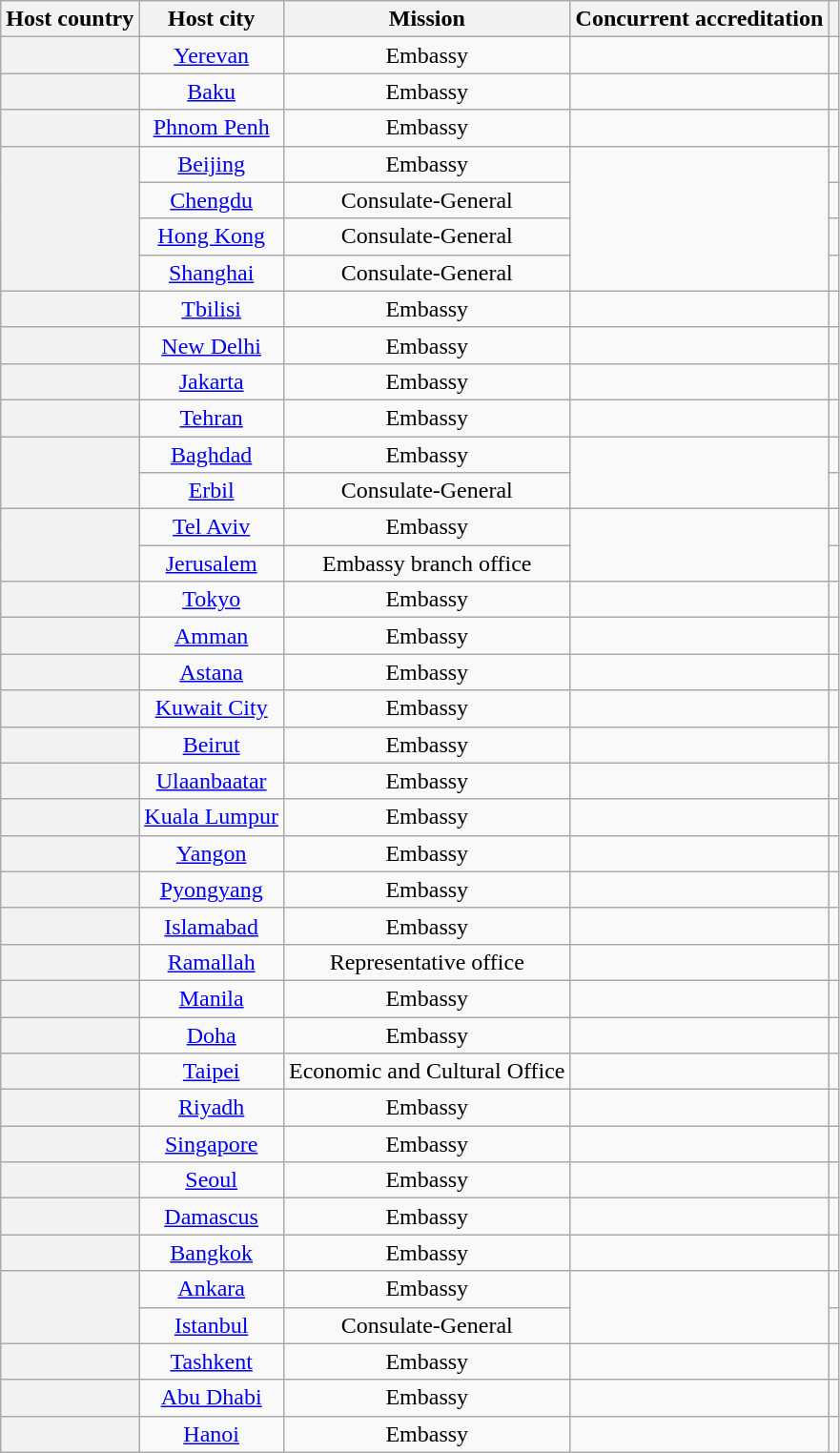<table class="wikitable plainrowheaders" style="text-align:center;">
<tr>
<th scope="col">Host country</th>
<th scope="col">Host city</th>
<th scope="col">Mission</th>
<th scope="col">Concurrent accreditation</th>
<th scope="col"></th>
</tr>
<tr>
<th scope="row"></th>
<td><a href='#'>Yerevan</a></td>
<td>Embassy</td>
<td></td>
<td></td>
</tr>
<tr>
<th scope="row"></th>
<td><a href='#'>Baku</a></td>
<td>Embassy</td>
<td></td>
<td></td>
</tr>
<tr>
<th scope="row"></th>
<td><a href='#'>Phnom Penh</a></td>
<td>Embassy</td>
<td></td>
<td></td>
</tr>
<tr>
<th scope="row" rowspan="4"></th>
<td><a href='#'>Beijing</a></td>
<td>Embassy</td>
<td rowspan="4"></td>
<td></td>
</tr>
<tr>
<td><a href='#'>Chengdu</a></td>
<td>Consulate-General</td>
<td></td>
</tr>
<tr>
<td><a href='#'>Hong Kong</a></td>
<td>Consulate-General</td>
<td></td>
</tr>
<tr>
<td><a href='#'>Shanghai</a></td>
<td>Consulate-General</td>
<td></td>
</tr>
<tr>
<th scope="row"></th>
<td><a href='#'>Tbilisi</a></td>
<td>Embassy</td>
<td></td>
<td></td>
</tr>
<tr>
<th scope="row"></th>
<td><a href='#'>New Delhi</a></td>
<td>Embassy</td>
<td></td>
<td></td>
</tr>
<tr>
<th scope="row"></th>
<td><a href='#'>Jakarta</a></td>
<td>Embassy</td>
<td></td>
<td></td>
</tr>
<tr>
<th scope="row"></th>
<td><a href='#'>Tehran</a></td>
<td>Embassy</td>
<td></td>
<td></td>
</tr>
<tr>
<th scope="row" rowspan="2"></th>
<td><a href='#'>Baghdad</a></td>
<td>Embassy</td>
<td rowspan="2"></td>
<td></td>
</tr>
<tr>
<td><a href='#'>Erbil</a></td>
<td>Consulate-General</td>
<td></td>
</tr>
<tr>
<th scope="row" rowspan="2"></th>
<td><a href='#'>Tel Aviv</a></td>
<td>Embassy</td>
<td rowspan="2"></td>
<td></td>
</tr>
<tr>
<td><a href='#'>Jerusalem</a></td>
<td>Embassy branch office</td>
<td></td>
</tr>
<tr>
<th scope="row"></th>
<td><a href='#'>Tokyo</a></td>
<td>Embassy</td>
<td></td>
<td></td>
</tr>
<tr>
<th scope="row"></th>
<td><a href='#'>Amman</a></td>
<td>Embassy</td>
<td></td>
<td></td>
</tr>
<tr>
<th scope="row"></th>
<td><a href='#'>Astana</a></td>
<td>Embassy</td>
<td></td>
<td></td>
</tr>
<tr>
<th scope="row"></th>
<td><a href='#'>Kuwait City</a></td>
<td>Embassy</td>
<td></td>
<td></td>
</tr>
<tr>
<th scope="row"></th>
<td><a href='#'>Beirut</a></td>
<td>Embassy</td>
<td></td>
<td></td>
</tr>
<tr>
<th scope="row"></th>
<td><a href='#'>Ulaanbaatar</a></td>
<td>Embassy</td>
<td></td>
<td></td>
</tr>
<tr>
<th scope="row"></th>
<td><a href='#'>Kuala Lumpur</a></td>
<td>Embassy</td>
<td></td>
<td></td>
</tr>
<tr>
<th scope="row"></th>
<td><a href='#'>Yangon</a></td>
<td>Embassy</td>
<td></td>
<td></td>
</tr>
<tr>
<th scope="row"></th>
<td><a href='#'>Pyongyang</a></td>
<td>Embassy</td>
<td></td>
<td></td>
</tr>
<tr>
<th scope="row"></th>
<td><a href='#'>Islamabad</a></td>
<td>Embassy</td>
<td></td>
<td></td>
</tr>
<tr>
<th scope="row"></th>
<td><a href='#'>Ramallah</a></td>
<td>Representative office</td>
<td></td>
<td></td>
</tr>
<tr>
<th scope="row"></th>
<td><a href='#'>Manila</a></td>
<td>Embassy</td>
<td></td>
<td></td>
</tr>
<tr>
<th scope="row"></th>
<td><a href='#'>Doha</a></td>
<td>Embassy</td>
<td></td>
<td></td>
</tr>
<tr>
<th scope="row"></th>
<td><a href='#'>Taipei</a></td>
<td>Economic and Cultural Office</td>
<td></td>
<td></td>
</tr>
<tr>
<th scope="row"></th>
<td><a href='#'>Riyadh</a></td>
<td>Embassy</td>
<td></td>
<td></td>
</tr>
<tr>
<th scope="row"></th>
<td><a href='#'>Singapore</a></td>
<td>Embassy</td>
<td></td>
<td></td>
</tr>
<tr>
<th scope="row"></th>
<td><a href='#'>Seoul</a></td>
<td>Embassy</td>
<td></td>
<td></td>
</tr>
<tr>
<th scope="row"></th>
<td><a href='#'>Damascus</a></td>
<td>Embassy</td>
<td></td>
<td></td>
</tr>
<tr>
<th scope="row"></th>
<td><a href='#'>Bangkok</a></td>
<td>Embassy</td>
<td></td>
<td></td>
</tr>
<tr>
<th scope="row" rowspan="2"></th>
<td><a href='#'>Ankara</a></td>
<td>Embassy</td>
<td rowspan="2"></td>
<td></td>
</tr>
<tr>
<td><a href='#'>Istanbul</a></td>
<td>Consulate-General</td>
<td></td>
</tr>
<tr>
<th scope="row"></th>
<td><a href='#'>Tashkent</a></td>
<td>Embassy</td>
<td></td>
<td></td>
</tr>
<tr>
<th scope="row"></th>
<td><a href='#'>Abu Dhabi</a></td>
<td>Embassy</td>
<td></td>
<td></td>
</tr>
<tr>
<th scope="row"></th>
<td><a href='#'>Hanoi</a></td>
<td>Embassy</td>
<td></td>
<td></td>
</tr>
</table>
